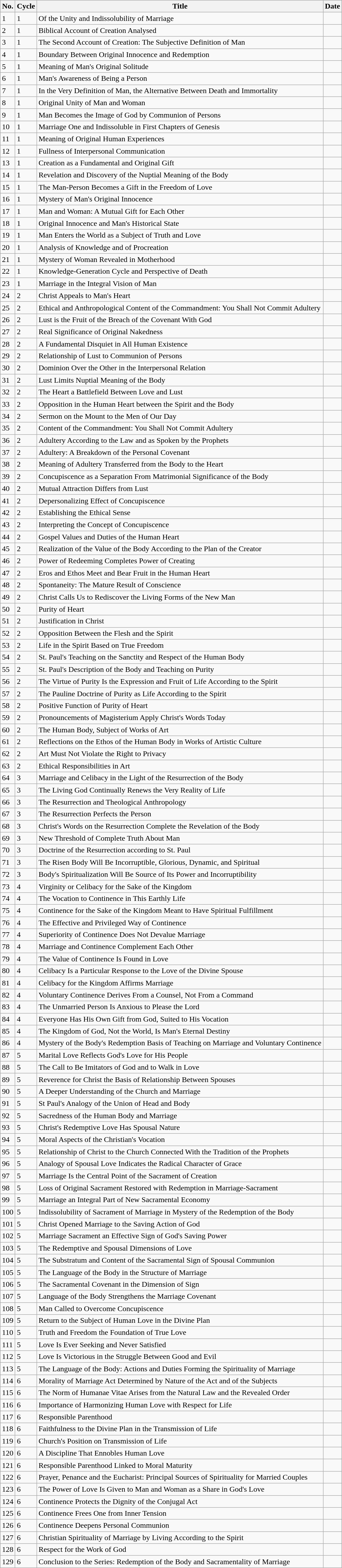<table class="wikitable sortable mw-collapsible mw-collapsed">
<tr>
<th>No.</th>
<th>Cycle</th>
<th>Title</th>
<th>Date</th>
</tr>
<tr>
<td>1</td>
<td>1</td>
<td>Of the Unity and Indissolubility of Marriage</td>
<td></td>
</tr>
<tr>
<td>2</td>
<td>1</td>
<td>Biblical Account of Creation Analysed</td>
<td></td>
</tr>
<tr>
<td>3</td>
<td>1</td>
<td>The Second Account of Creation: The Subjective Definition of Man</td>
<td></td>
</tr>
<tr>
<td>4</td>
<td>1</td>
<td>Boundary Between Original Innocence and Redemption</td>
<td></td>
</tr>
<tr>
<td>5</td>
<td>1</td>
<td>Meaning of Man's Original Solitude</td>
<td></td>
</tr>
<tr>
<td>6</td>
<td>1</td>
<td>Man's Awareness of Being a Person</td>
<td></td>
</tr>
<tr>
<td>7</td>
<td>1</td>
<td>In the Very Definition of Man, the Alternative Between Death and Immortality</td>
<td></td>
</tr>
<tr>
<td>8</td>
<td>1</td>
<td>Original Unity of Man and Woman</td>
<td></td>
</tr>
<tr>
<td>9</td>
<td>1</td>
<td>Man Becomes the Image of God by Communion of Persons</td>
<td></td>
</tr>
<tr>
<td>10</td>
<td>1</td>
<td>Marriage One and Indissoluble in First Chapters of Genesis</td>
<td></td>
</tr>
<tr>
<td>11</td>
<td>1</td>
<td>Meaning of Original Human Experiences</td>
<td></td>
</tr>
<tr>
<td>12</td>
<td>1</td>
<td>Fullness of Interpersonal Communication</td>
<td></td>
</tr>
<tr>
<td>13</td>
<td>1</td>
<td>Creation as a Fundamental and Original Gift</td>
<td></td>
</tr>
<tr>
<td>14</td>
<td>1</td>
<td>Revelation and Discovery of the Nuptial Meaning of the Body</td>
<td></td>
</tr>
<tr>
<td>15</td>
<td>1</td>
<td>The Man-Person Becomes a Gift in the Freedom of Love</td>
<td></td>
</tr>
<tr>
<td>16</td>
<td>1</td>
<td>Mystery of Man's Original Innocence</td>
<td></td>
</tr>
<tr>
<td>17</td>
<td>1</td>
<td>Man and Woman: A Mutual Gift for Each Other</td>
<td></td>
</tr>
<tr>
<td>18</td>
<td>1</td>
<td>Original Innocence and Man's Historical State</td>
<td></td>
</tr>
<tr>
<td>19</td>
<td>1</td>
<td>Man Enters the World as a Subject of Truth and Love</td>
<td></td>
</tr>
<tr>
<td>20</td>
<td>1</td>
<td>Analysis of Knowledge and of Procreation</td>
<td></td>
</tr>
<tr>
<td>21</td>
<td>1</td>
<td>Mystery of Woman Revealed in Motherhood</td>
<td></td>
</tr>
<tr>
<td>22</td>
<td>1</td>
<td>Knowledge-Generation Cycle and Perspective of Death</td>
<td></td>
</tr>
<tr>
<td>23</td>
<td>1</td>
<td>Marriage in the Integral Vision of Man</td>
<td></td>
</tr>
<tr>
<td>24</td>
<td>2</td>
<td>Christ Appeals to Man's Heart</td>
<td></td>
</tr>
<tr>
<td>25</td>
<td>2</td>
<td>Ethical and Anthropological Content of the Commandment: You Shall Not Commit Adultery</td>
<td></td>
</tr>
<tr>
<td>26</td>
<td>2</td>
<td>Lust is the Fruit of the Breach of the Covenant With God</td>
<td></td>
</tr>
<tr>
<td>27</td>
<td>2</td>
<td>Real Significance of Original Nakedness</td>
<td></td>
</tr>
<tr>
<td>28</td>
<td>2</td>
<td>A Fundamental Disquiet in All Human Existence</td>
<td></td>
</tr>
<tr>
<td>29</td>
<td>2</td>
<td>Relationship of Lust to Communion of Persons</td>
<td></td>
</tr>
<tr>
<td>30</td>
<td>2</td>
<td>Dominion Over the Other in the Interpersonal Relation</td>
<td></td>
</tr>
<tr>
<td>31</td>
<td>2</td>
<td>Lust Limits Nuptial Meaning of the Body</td>
<td></td>
</tr>
<tr>
<td>32</td>
<td>2</td>
<td>The Heart a Battlefield Between Love and Lust</td>
<td></td>
</tr>
<tr>
<td>33</td>
<td>2</td>
<td>Opposition in the Human Heart between the Spirit and the Body</td>
<td></td>
</tr>
<tr>
<td>34</td>
<td>2</td>
<td>Sermon on the Mount to the Men of Our Day</td>
<td></td>
</tr>
<tr>
<td>35</td>
<td>2</td>
<td>Content of the Commandment: You Shall Not Commit Adultery</td>
<td></td>
</tr>
<tr>
<td>36</td>
<td>2</td>
<td>Adultery According to the Law and as Spoken by the Prophets</td>
<td></td>
</tr>
<tr>
<td>37</td>
<td>2</td>
<td>Adultery: A Breakdown of the Personal Covenant</td>
<td></td>
</tr>
<tr>
<td>38</td>
<td>2</td>
<td>Meaning of Adultery Transferred from the Body to the Heart</td>
<td></td>
</tr>
<tr>
<td>39</td>
<td>2</td>
<td>Concupiscence as a Separation From Matrimonial Significance of the Body</td>
<td {{Start date></td>
</tr>
<tr>
<td>40</td>
<td>2</td>
<td>Mutual Attraction Differs from Lust</td>
<td></td>
</tr>
<tr>
<td>41</td>
<td>2</td>
<td>Depersonalizing Effect of Concupiscence</td>
<td></td>
</tr>
<tr>
<td>42</td>
<td>2</td>
<td>Establishing the Ethical Sense</td>
<td></td>
</tr>
<tr>
<td>43</td>
<td>2</td>
<td>Interpreting the Concept of Concupiscence</td>
<td></td>
</tr>
<tr>
<td>44</td>
<td>2</td>
<td>Gospel Values and Duties of the Human Heart</td>
<td></td>
</tr>
<tr>
<td>45</td>
<td>2</td>
<td>Realization of the Value of the Body According to the Plan of the Creator</td>
<td></td>
</tr>
<tr>
<td>46</td>
<td>2</td>
<td>Power of Redeeming Completes Power of Creating</td>
<td></td>
</tr>
<tr>
<td>47</td>
<td>2</td>
<td>Eros and Ethos Meet and Bear Fruit in the Human Heart</td>
<td></td>
</tr>
<tr>
<td>48</td>
<td>2</td>
<td>Spontaneity: The Mature Result of Conscience</td>
<td></td>
</tr>
<tr>
<td>49</td>
<td>2</td>
<td>Christ Calls Us to Rediscover the Living Forms of the New Man</td>
<td></td>
</tr>
<tr>
<td>50</td>
<td>2</td>
<td>Purity of Heart</td>
<td></td>
</tr>
<tr>
<td>51</td>
<td>2</td>
<td>Justification in Christ</td>
<td></td>
</tr>
<tr>
<td>52</td>
<td>2</td>
<td>Opposition Between the Flesh and the Spirit</td>
<td></td>
</tr>
<tr>
<td>53</td>
<td>2</td>
<td>Life in the Spirit Based on True Freedom</td>
<td></td>
</tr>
<tr>
<td>54</td>
<td>2</td>
<td>St. Paul's Teaching on the Sanctity and Respect of the Human Body</td>
<td></td>
</tr>
<tr>
<td>55</td>
<td>2</td>
<td>St. Paul's Description of the Body and Teaching on Purity</td>
<td></td>
</tr>
<tr>
<td>56</td>
<td>2</td>
<td>The Virtue of Purity Is the Expression and Fruit of Life According to the Spirit</td>
<td></td>
</tr>
<tr>
<td>57</td>
<td>2</td>
<td>The Pauline Doctrine of Purity as Life According to the Spirit</td>
<td></td>
</tr>
<tr>
<td>58</td>
<td>2</td>
<td>Positive Function of Purity of Heart</td>
<td></td>
</tr>
<tr>
<td>59</td>
<td>2</td>
<td>Pronouncements of Magisterium Apply Christ's Words Today</td>
<td></td>
</tr>
<tr>
<td>60</td>
<td>2</td>
<td>The Human Body, Subject of Works of Art</td>
<td></td>
</tr>
<tr>
<td>61</td>
<td>2</td>
<td>Reflections on the Ethos of the Human Body in Works of Artistic Culture</td>
<td></td>
</tr>
<tr>
<td>62</td>
<td>2</td>
<td>Art Must Not Violate the Right to Privacy</td>
<td></td>
</tr>
<tr>
<td>63</td>
<td>2</td>
<td>Ethical Responsibilities in Art</td>
<td></td>
</tr>
<tr>
<td>64</td>
<td>3</td>
<td>Marriage and Celibacy in the Light of the Resurrection of the Body</td>
<td></td>
</tr>
<tr>
<td>65</td>
<td>3</td>
<td>The Living God Continually Renews the Very Reality of Life</td>
<td></td>
</tr>
<tr>
<td>66</td>
<td>3</td>
<td>The Resurrection and Theological Anthropology</td>
<td></td>
</tr>
<tr>
<td>67</td>
<td>3</td>
<td>The Resurrection Perfects the Person</td>
<td></td>
</tr>
<tr>
<td>68</td>
<td>3</td>
<td>Christ's Words on the Resurrection Complete the Revelation of the Body</td>
<td></td>
</tr>
<tr>
<td>69</td>
<td>3</td>
<td>New Threshold of Complete Truth About Man</td>
<td></td>
</tr>
<tr>
<td>70</td>
<td>3</td>
<td>Doctrine of the Resurrection according to St. Paul</td>
<td></td>
</tr>
<tr>
<td>71</td>
<td>3</td>
<td>The Risen Body Will Be Incorruptible, Glorious, Dynamic, and Spiritual</td>
<td></td>
</tr>
<tr>
<td>72</td>
<td>3</td>
<td>Body's Spiritualization Will Be Source of Its Power and Incorruptibility</td>
<td></td>
</tr>
<tr>
<td>73</td>
<td>4</td>
<td>Virginity or Celibacy for the Sake of the Kingdom</td>
<td></td>
</tr>
<tr>
<td>74</td>
<td>4</td>
<td>The Vocation to Continence in This Earthly Life</td>
<td></td>
</tr>
<tr>
<td>75</td>
<td>4</td>
<td>Continence for the Sake of the Kingdom Meant to Have Spiritual Fulfillment</td>
<td></td>
</tr>
<tr>
<td>76</td>
<td>4</td>
<td>The Effective and Privileged Way of Continence</td>
<td></td>
</tr>
<tr>
<td>77</td>
<td>4</td>
<td>Superiority of Continence Does Not Devalue Marriage</td>
<td></td>
</tr>
<tr>
<td>78</td>
<td>4</td>
<td>Marriage and Continence Complement Each Other</td>
<td></td>
</tr>
<tr>
<td>79</td>
<td>4</td>
<td>The Value of Continence Is Found in Love</td>
<td></td>
</tr>
<tr>
<td>80</td>
<td>4</td>
<td>Celibacy Is a Particular Response to the Love of the Divine Spouse</td>
<td></td>
</tr>
<tr>
<td>81</td>
<td>4</td>
<td>Celibacy for the Kingdom Affirms Marriage</td>
<td></td>
</tr>
<tr>
<td>82</td>
<td>4</td>
<td>Voluntary Continence Derives From a Counsel, Not From a Command</td>
<td></td>
</tr>
<tr>
<td>83</td>
<td>4</td>
<td>The Unmarried Person Is Anxious to Please the Lord</td>
<td></td>
</tr>
<tr>
<td>84</td>
<td>4</td>
<td>Everyone Has His Own Gift from God, Suited to His Vocation</td>
<td></td>
</tr>
<tr>
<td>85</td>
<td>4</td>
<td>The Kingdom of God, Not the World, Is Man's Eternal Destiny</td>
<td></td>
</tr>
<tr>
<td>86</td>
<td>4</td>
<td>Mystery of the Body's Redemption Basis of Teaching on Marriage and Voluntary Continence</td>
<td></td>
</tr>
<tr>
<td>87</td>
<td>5</td>
<td>Marital Love Reflects God's Love for His People</td>
<td></td>
</tr>
<tr>
<td>88</td>
<td>5</td>
<td>The Call to Be Imitators of God and to Walk in Love</td>
<td></td>
</tr>
<tr>
<td>89</td>
<td>5</td>
<td>Reverence for Christ the Basis of Relationship Between Spouses</td>
<td></td>
</tr>
<tr>
<td>90</td>
<td>5</td>
<td>A Deeper Understanding of the Church and Marriage</td>
<td></td>
</tr>
<tr>
<td>91</td>
<td>5</td>
<td>St Paul's Analogy of the Union of Head and Body</td>
<td></td>
</tr>
<tr>
<td>92</td>
<td>5</td>
<td>Sacredness of the Human Body and Marriage</td>
<td></td>
</tr>
<tr>
<td>93</td>
<td>5</td>
<td>Christ's Redemptive Love Has Spousal Nature</td>
<td></td>
</tr>
<tr>
<td>94</td>
<td>5</td>
<td>Moral Aspects of the Christian's Vocation</td>
<td></td>
</tr>
<tr>
<td>95</td>
<td>5</td>
<td>Relationship of Christ to the Church Connected With the Tradition of the Prophets</td>
<td></td>
</tr>
<tr>
<td>96</td>
<td>5</td>
<td>Analogy of Spousal Love Indicates the Radical Character of Grace</td>
<td></td>
</tr>
<tr>
<td>97</td>
<td>5</td>
<td>Marriage Is the Central Point of the Sacrament of Creation</td>
<td></td>
</tr>
<tr>
<td>98</td>
<td>5</td>
<td>Loss of Original Sacrament Restored with Redemption in Marriage-Sacrament</td>
<td></td>
</tr>
<tr>
<td>99</td>
<td>5</td>
<td>Marriage an Integral Part of New Sacramental Economy</td>
<td></td>
</tr>
<tr>
<td>100</td>
<td>5</td>
<td>Indissolubility of Sacrament of Marriage in Mystery of the Redemption of the Body</td>
<td></td>
</tr>
<tr>
<td>101</td>
<td>5</td>
<td>Christ Opened Marriage to the Saving Action of God</td>
<td></td>
</tr>
<tr>
<td>102</td>
<td>5</td>
<td>Marriage Sacrament an Effective Sign of God's Saving Power</td>
<td></td>
</tr>
<tr>
<td>103</td>
<td>5</td>
<td>The Redemptive and Spousal Dimensions of Love</td>
<td></td>
</tr>
<tr>
<td>104</td>
<td>5</td>
<td>The Substratum and Content of the Sacramental Sign of Spousal Communion</td>
<td></td>
</tr>
<tr>
<td>105</td>
<td>5</td>
<td>The Language of the Body in the Structure of Marriage</td>
<td></td>
</tr>
<tr>
<td>106</td>
<td>5</td>
<td>The Sacramental Covenant in the Dimension of Sign</td>
<td></td>
</tr>
<tr>
<td>107</td>
<td>5</td>
<td>Language of the Body Strengthens the Marriage Covenant</td>
<td></td>
</tr>
<tr>
<td>108</td>
<td>5</td>
<td>Man Called to Overcome Concupiscence</td>
<td></td>
</tr>
<tr>
<td>109</td>
<td>5</td>
<td>Return to the Subject of Human Love in the Divine Plan</td>
<td></td>
</tr>
<tr>
<td>110</td>
<td>5</td>
<td>Truth and Freedom the Foundation of True Love</td>
<td></td>
</tr>
<tr>
<td>111</td>
<td>5</td>
<td>Love Is Ever Seeking and Never Satisfied</td>
<td></td>
</tr>
<tr>
<td>112</td>
<td>5</td>
<td>Love Is Victorious in the Struggle Between Good and Evil</td>
<td></td>
</tr>
<tr>
<td>113</td>
<td>5</td>
<td>The Language of the Body: Actions and Duties Forming the Spirituality of Marriage</td>
<td></td>
</tr>
<tr>
<td>114</td>
<td>6</td>
<td>Morality of Marriage Act Determined by Nature of the Act and of the Subjects</td>
<td></td>
</tr>
<tr>
<td>115</td>
<td>6</td>
<td>The Norm of Humanae Vitae Arises from the Natural Law and the Revealed Order</td>
<td></td>
</tr>
<tr>
<td>116</td>
<td>6</td>
<td>Importance of Harmonizing Human Love with Respect for Life</td>
<td></td>
</tr>
<tr>
<td>117</td>
<td>6</td>
<td>Responsible Parenthood</td>
<td></td>
</tr>
<tr>
<td>118</td>
<td>6</td>
<td>Faithfulness to the Divine Plan in the Transmission of Life</td>
<td></td>
</tr>
<tr>
<td>119</td>
<td>6</td>
<td>Church's Position on Transmission of Life</td>
<td></td>
</tr>
<tr>
<td>120</td>
<td>6</td>
<td>A Discipline That Ennobles Human Love</td>
<td></td>
</tr>
<tr>
<td>121</td>
<td>6</td>
<td>Responsible Parenthood Linked to Moral Maturity</td>
<td></td>
</tr>
<tr>
<td>122</td>
<td>6</td>
<td>Prayer, Penance and the Eucharist: Principal Sources of Spirituality for Married Couples</td>
<td></td>
</tr>
<tr>
<td>123</td>
<td>6</td>
<td>The Power of Love Is Given to Man and Woman as a Share in God's Love</td>
<td></td>
</tr>
<tr>
<td>124</td>
<td>6</td>
<td>Continence Protects the Dignity of the Conjugal Act</td>
<td></td>
</tr>
<tr>
<td>125</td>
<td>6</td>
<td>Continence Frees One from Inner Tension</td>
<td></td>
</tr>
<tr>
<td>126</td>
<td>6</td>
<td>Continence Deepens Personal Communion</td>
<td></td>
</tr>
<tr>
<td>127</td>
<td>6</td>
<td>Christian Spirituality of Marriage by Living According to the Spirit</td>
<td></td>
</tr>
<tr>
<td>128</td>
<td>6</td>
<td>Respect for the Work of God</td>
<td></td>
</tr>
<tr>
<td>129</td>
<td>6</td>
<td>Conclusion to the Series: Redemption of the Body and Sacramentality of Marriage</td>
<td></td>
</tr>
</table>
